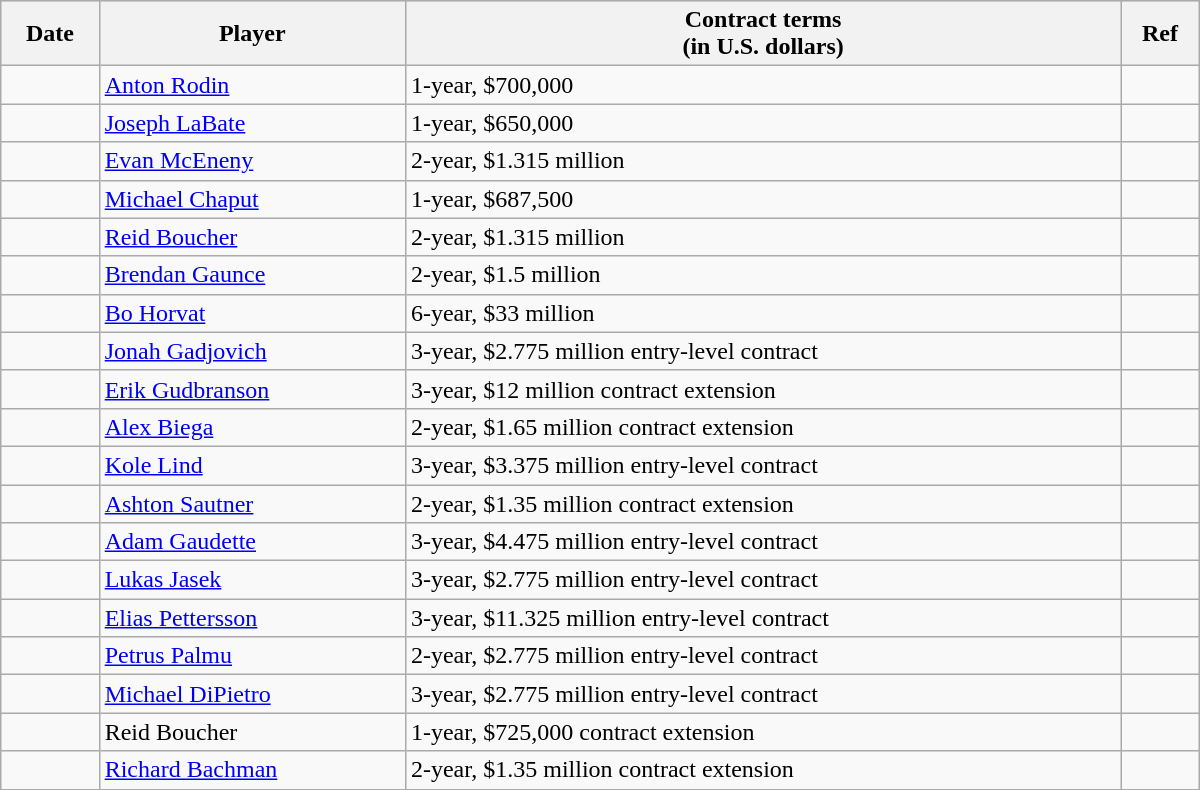<table class="wikitable" style="border-collapse: collapse; width: 50em; padding: 3;">
<tr bgcolor="#dddddd">
<th>Date</th>
<th>Player</th>
<th>Contract terms<br>(in U.S. dollars)</th>
<th>Ref</th>
</tr>
<tr>
<td></td>
<td><a href='#'>Anton Rodin</a></td>
<td>1-year, $700,000</td>
<td></td>
</tr>
<tr>
<td></td>
<td><a href='#'>Joseph LaBate</a></td>
<td>1-year, $650,000</td>
<td></td>
</tr>
<tr>
<td></td>
<td><a href='#'>Evan McEneny</a></td>
<td>2-year, $1.315 million</td>
<td></td>
</tr>
<tr>
<td></td>
<td><a href='#'>Michael Chaput</a></td>
<td>1-year, $687,500</td>
<td></td>
</tr>
<tr>
<td></td>
<td><a href='#'>Reid Boucher</a></td>
<td>2-year, $1.315 million</td>
<td></td>
</tr>
<tr>
<td></td>
<td><a href='#'>Brendan Gaunce</a></td>
<td>2-year, $1.5 million</td>
<td></td>
</tr>
<tr>
<td></td>
<td><a href='#'>Bo Horvat</a></td>
<td>6-year, $33 million</td>
<td></td>
</tr>
<tr>
<td></td>
<td><a href='#'>Jonah Gadjovich</a></td>
<td>3-year, $2.775 million entry-level contract</td>
<td></td>
</tr>
<tr>
<td></td>
<td><a href='#'>Erik Gudbranson</a></td>
<td>3-year, $12 million contract extension</td>
<td></td>
</tr>
<tr>
<td></td>
<td><a href='#'>Alex Biega</a></td>
<td>2-year, $1.65 million contract extension</td>
<td></td>
</tr>
<tr>
<td></td>
<td><a href='#'>Kole Lind</a></td>
<td>3-year, $3.375 million entry-level contract</td>
<td></td>
</tr>
<tr>
<td></td>
<td><a href='#'>Ashton Sautner</a></td>
<td>2-year, $1.35 million contract extension</td>
<td></td>
</tr>
<tr>
<td></td>
<td><a href='#'>Adam Gaudette</a></td>
<td>3-year, $4.475 million entry-level contract</td>
<td></td>
</tr>
<tr>
<td></td>
<td><a href='#'>Lukas Jasek</a></td>
<td>3-year, $2.775 million entry-level contract</td>
<td></td>
</tr>
<tr>
<td></td>
<td><a href='#'>Elias Pettersson</a></td>
<td>3-year, $11.325 million entry-level contract</td>
<td></td>
</tr>
<tr>
<td></td>
<td><a href='#'>Petrus Palmu</a></td>
<td>2-year, $2.775 million entry-level contract</td>
<td></td>
</tr>
<tr>
<td></td>
<td><a href='#'>Michael DiPietro</a></td>
<td>3-year, $2.775 million entry-level contract</td>
<td></td>
</tr>
<tr>
<td></td>
<td>Reid Boucher</td>
<td>1-year, $725,000 contract extension</td>
<td></td>
</tr>
<tr>
<td></td>
<td><a href='#'>Richard Bachman</a></td>
<td>2-year, $1.35 million contract extension</td>
<td></td>
</tr>
</table>
